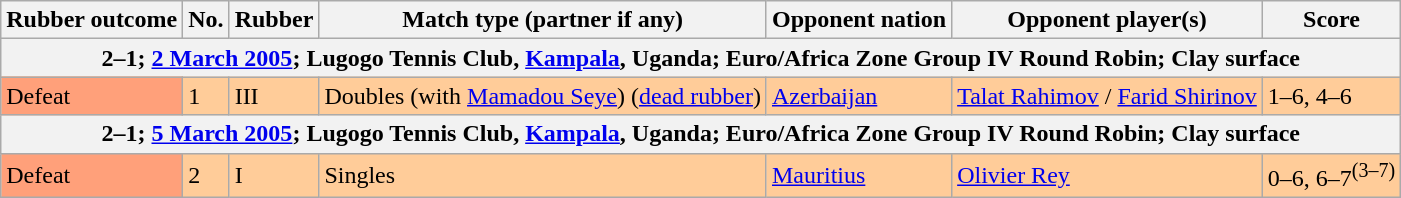<table class=wikitable>
<tr>
<th>Rubber outcome</th>
<th>No.</th>
<th>Rubber</th>
<th>Match type (partner if any)</th>
<th>Opponent nation</th>
<th>Opponent player(s)</th>
<th>Score</th>
</tr>
<tr>
<th colspan=7>2–1; <a href='#'>2 March 2005</a>; Lugogo Tennis Club, <a href='#'>Kampala</a>, Uganda; Euro/Africa Zone Group IV Round Robin; Clay surface</th>
</tr>
<tr bgcolor=#FFCC99>
<td bgcolor=FFA07A>Defeat</td>
<td>1</td>
<td>III</td>
<td>Doubles (with <a href='#'>Mamadou Seye</a>) (<a href='#'>dead rubber</a>)</td>
<td> <a href='#'>Azerbaijan</a></td>
<td><a href='#'>Talat Rahimov</a> / <a href='#'>Farid Shirinov</a></td>
<td>1–6, 4–6</td>
</tr>
<tr>
<th colspan=7>2–1; <a href='#'>5 March 2005</a>; Lugogo Tennis Club, <a href='#'>Kampala</a>, Uganda; Euro/Africa Zone Group IV Round Robin; Clay surface</th>
</tr>
<tr bgcolor=#FFCC99>
<td bgcolor=FFA07A>Defeat</td>
<td>2</td>
<td>I</td>
<td>Singles</td>
<td> <a href='#'>Mauritius</a></td>
<td><a href='#'>Olivier Rey</a></td>
<td>0–6, 6–7<sup>(3–7)</sup></td>
</tr>
</table>
